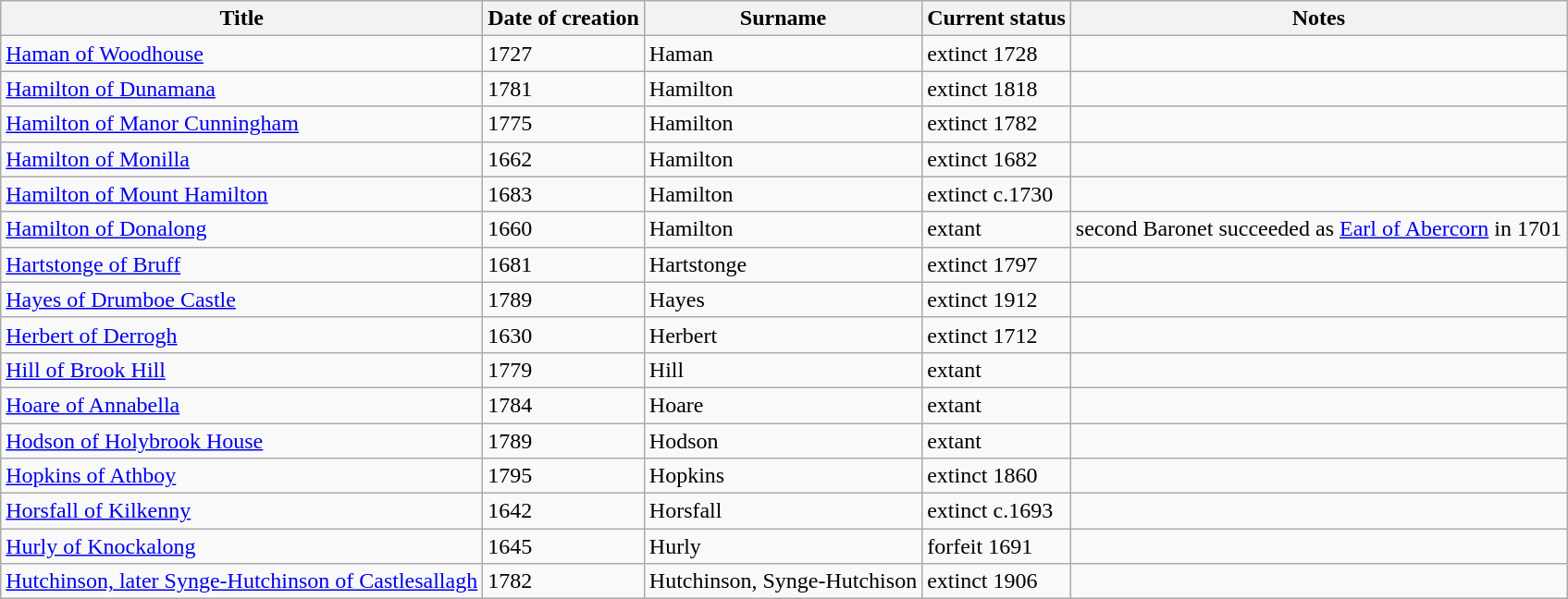<table class="wikitable">
<tr>
<th>Title</th>
<th>Date of creation</th>
<th>Surname</th>
<th>Current status</th>
<th>Notes</th>
</tr>
<tr>
<td><a href='#'>Haman of Woodhouse</a></td>
<td>1727</td>
<td>Haman</td>
<td>extinct 1728</td>
<td> </td>
</tr>
<tr>
<td><a href='#'>Hamilton of Dunamana</a></td>
<td>1781</td>
<td>Hamilton</td>
<td>extinct 1818</td>
<td> </td>
</tr>
<tr>
<td><a href='#'>Hamilton of Manor Cunningham</a></td>
<td>1775</td>
<td>Hamilton</td>
<td>extinct 1782</td>
<td> </td>
</tr>
<tr>
<td><a href='#'>Hamilton of Monilla</a></td>
<td>1662</td>
<td>Hamilton</td>
<td>extinct 1682</td>
<td> </td>
</tr>
<tr>
<td><a href='#'>Hamilton of Mount Hamilton</a></td>
<td>1683</td>
<td>Hamilton</td>
<td>extinct c.1730</td>
<td> </td>
</tr>
<tr>
<td><a href='#'>Hamilton of Donalong</a></td>
<td>1660</td>
<td>Hamilton</td>
<td>extant</td>
<td>second Baronet succeeded as <a href='#'>Earl of Abercorn</a> in 1701</td>
</tr>
<tr>
<td><a href='#'>Hartstonge of Bruff</a></td>
<td>1681</td>
<td>Hartstonge</td>
<td>extinct 1797</td>
<td> </td>
</tr>
<tr>
<td><a href='#'>Hayes of Drumboe Castle</a></td>
<td>1789</td>
<td>Hayes</td>
<td>extinct 1912</td>
<td> </td>
</tr>
<tr>
<td><a href='#'>Herbert of Derrogh</a></td>
<td>1630</td>
<td>Herbert</td>
<td>extinct 1712</td>
<td> </td>
</tr>
<tr>
<td><a href='#'>Hill of Brook Hill</a></td>
<td>1779</td>
<td>Hill</td>
<td>extant</td>
<td> </td>
</tr>
<tr>
<td><a href='#'>Hoare of Annabella</a></td>
<td>1784</td>
<td>Hoare</td>
<td>extant</td>
<td> </td>
</tr>
<tr>
<td><a href='#'>Hodson of Holybrook House</a></td>
<td>1789</td>
<td>Hodson</td>
<td>extant</td>
<td> </td>
</tr>
<tr>
<td><a href='#'>Hopkins of Athboy</a></td>
<td>1795</td>
<td>Hopkins</td>
<td>extinct 1860</td>
<td> </td>
</tr>
<tr>
<td><a href='#'>Horsfall of Kilkenny</a></td>
<td>1642</td>
<td>Horsfall</td>
<td>extinct c.1693</td>
<td> </td>
</tr>
<tr>
<td><a href='#'>Hurly of Knockalong</a></td>
<td>1645</td>
<td>Hurly</td>
<td>forfeit 1691</td>
<td> </td>
</tr>
<tr>
<td><a href='#'>Hutchinson, later Synge-Hutchinson of Castlesallagh</a></td>
<td>1782</td>
<td>Hutchinson, Synge-Hutchison</td>
<td>extinct 1906</td>
<td> </td>
</tr>
</table>
